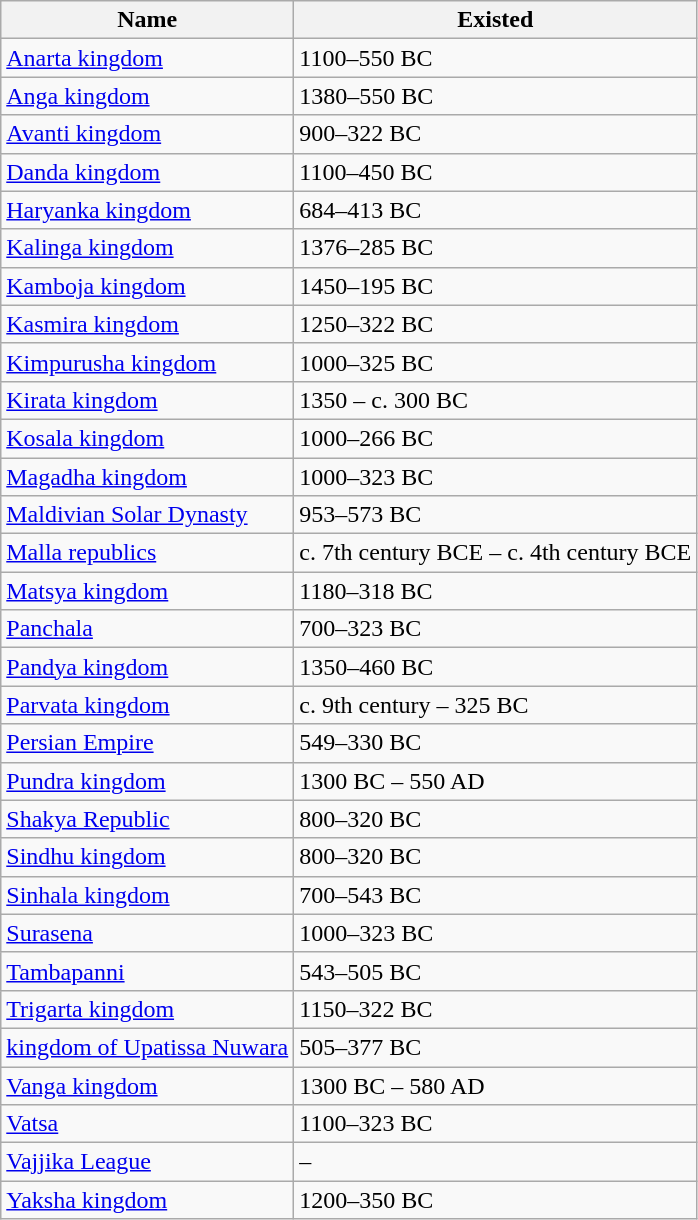<table class=wikitable border="1">
<tr>
<th>Name</th>
<th>Existed</th>
</tr>
<tr>
<td><a href='#'>Anarta kingdom</a></td>
<td>1100–550 BC</td>
</tr>
<tr>
<td><a href='#'>Anga kingdom</a></td>
<td>1380–550 BC</td>
</tr>
<tr>
<td><a href='#'>Avanti kingdom</a></td>
<td>900–322 BC</td>
</tr>
<tr>
<td><a href='#'>Danda kingdom</a></td>
<td>1100–450 BC</td>
</tr>
<tr>
<td><a href='#'>Haryanka kingdom</a></td>
<td>684–413 BC</td>
</tr>
<tr>
<td><a href='#'>Kalinga kingdom</a></td>
<td>1376–285 BC</td>
</tr>
<tr>
<td><a href='#'>Kamboja kingdom</a></td>
<td>1450–195 BC</td>
</tr>
<tr>
<td><a href='#'>Kasmira kingdom</a></td>
<td>1250–322 BC</td>
</tr>
<tr>
<td><a href='#'>Kimpurusha kingdom</a></td>
<td>1000–325 BC</td>
</tr>
<tr>
<td><a href='#'>Kirata kingdom</a></td>
<td>1350 – c. 300 BC</td>
</tr>
<tr>
<td><a href='#'>Kosala kingdom</a></td>
<td>1000–266 BC</td>
</tr>
<tr>
<td><a href='#'>Magadha kingdom</a></td>
<td>1000–323 BC</td>
</tr>
<tr>
<td><a href='#'>Maldivian Solar Dynasty</a></td>
<td>953–573 BC</td>
</tr>
<tr>
<td><a href='#'>Malla republics</a></td>
<td>c. 7th century BCE – c. 4th century BCE</td>
</tr>
<tr>
<td><a href='#'>Matsya kingdom</a></td>
<td>1180–318 BC</td>
</tr>
<tr>
<td><a href='#'>Panchala</a></td>
<td>700–323 BC</td>
</tr>
<tr>
<td><a href='#'>Pandya kingdom</a></td>
<td>1350–460 BC</td>
</tr>
<tr>
<td><a href='#'>Parvata kingdom</a></td>
<td>c. 9th century – 325 BC</td>
</tr>
<tr>
<td><a href='#'>Persian Empire</a></td>
<td>549–330 BC</td>
</tr>
<tr>
<td><a href='#'>Pundra kingdom</a></td>
<td>1300 BC – 550 AD</td>
</tr>
<tr>
<td><a href='#'>Shakya Republic</a></td>
<td>800–320 BC</td>
</tr>
<tr>
<td><a href='#'>Sindhu kingdom</a></td>
<td>800–320 BC</td>
</tr>
<tr>
<td><a href='#'>Sinhala kingdom</a></td>
<td>700–543 BC</td>
</tr>
<tr>
<td><a href='#'>Surasena</a></td>
<td>1000–323 BC</td>
</tr>
<tr>
<td><a href='#'>Tambapanni</a></td>
<td>543–505 BC</td>
</tr>
<tr>
<td><a href='#'>Trigarta kingdom</a></td>
<td>1150–322 BC</td>
</tr>
<tr>
<td><a href='#'>kingdom of Upatissa Nuwara</a></td>
<td>505–377 BC</td>
</tr>
<tr>
<td><a href='#'>Vanga kingdom</a></td>
<td>1300 BC – 580 AD</td>
</tr>
<tr>
<td><a href='#'>Vatsa</a></td>
<td>1100–323 BC</td>
</tr>
<tr>
<td><a href='#'>Vajjika League</a></td>
<td> – </td>
</tr>
<tr>
<td><a href='#'>Yaksha kingdom</a></td>
<td>1200–350 BC</td>
</tr>
</table>
